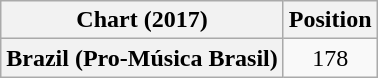<table class="wikitable plainrowheaders" style="text-align:center;">
<tr>
<th scope="col">Chart (2017)</th>
<th scope="col">Position</th>
</tr>
<tr>
<th scope="row">Brazil (Pro-Música Brasil)</th>
<td>178</td>
</tr>
</table>
